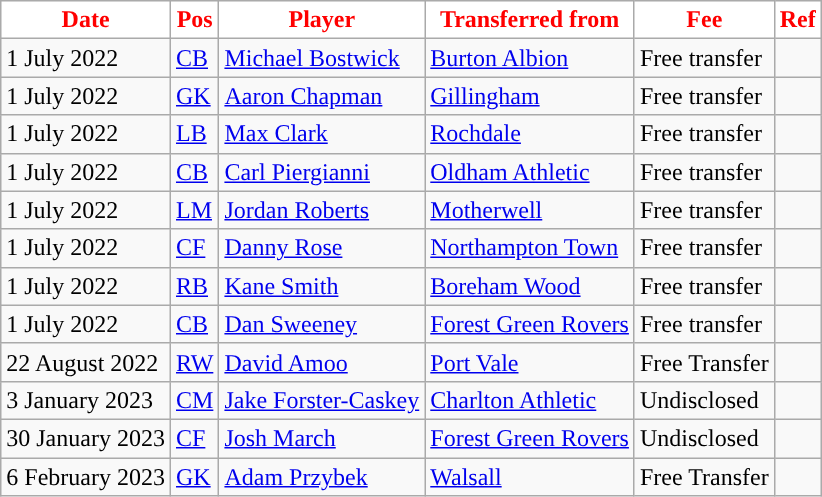<table class="wikitable plainrowheaders sortable">
<tr>
<th style="background:#FFFFFF; color:#FF0000; ">Date</th>
<th style="background:#FFFFFF; color:#FF0000; ">Pos</th>
<th style="background:#FFFFFF; color:#FF0000; ">Player</th>
<th style="background:#FFFFFF; color:#FF0000; ">Transferred from</th>
<th style="background:#FFFFFF; color:#FF0000; ">Fee</th>
<th style="background:#FFFFFF; color:#FF0000; ">Ref</th>
</tr>
<tr>
<td>1 July 2022</td>
<td><a href='#'>CB</a></td>
<td> <a href='#'>Michael Bostwick</a></td>
<td> <a href='#'>Burton Albion</a></td>
<td>Free transfer</td>
<td></td>
</tr>
<tr>
<td>1 July 2022</td>
<td><a href='#'>GK</a></td>
<td> <a href='#'>Aaron Chapman</a></td>
<td> <a href='#'>Gillingham</a></td>
<td>Free transfer</td>
<td></td>
</tr>
<tr>
<td>1 July 2022</td>
<td><a href='#'>LB</a></td>
<td> <a href='#'>Max Clark</a></td>
<td> <a href='#'>Rochdale</a></td>
<td>Free transfer</td>
<td></td>
</tr>
<tr>
<td>1 July 2022</td>
<td><a href='#'>CB</a></td>
<td> <a href='#'>Carl Piergianni</a></td>
<td> <a href='#'>Oldham Athletic</a></td>
<td>Free transfer</td>
<td></td>
</tr>
<tr>
<td>1 July 2022</td>
<td><a href='#'>LM</a></td>
<td> <a href='#'>Jordan Roberts</a></td>
<td> <a href='#'>Motherwell</a></td>
<td>Free transfer</td>
<td></td>
</tr>
<tr>
<td>1 July 2022</td>
<td><a href='#'>CF</a></td>
<td> <a href='#'>Danny Rose</a></td>
<td> <a href='#'>Northampton Town</a></td>
<td>Free transfer</td>
<td></td>
</tr>
<tr>
<td>1 July 2022</td>
<td><a href='#'>RB</a></td>
<td> <a href='#'>Kane Smith</a></td>
<td> <a href='#'>Boreham Wood</a></td>
<td>Free transfer</td>
<td></td>
</tr>
<tr>
<td>1 July 2022</td>
<td><a href='#'>CB</a></td>
<td> <a href='#'>Dan Sweeney</a></td>
<td> <a href='#'>Forest Green Rovers</a></td>
<td>Free transfer</td>
<td></td>
</tr>
<tr>
<td>22 August 2022</td>
<td><a href='#'>RW</a></td>
<td> <a href='#'>David Amoo</a></td>
<td> <a href='#'>Port Vale</a></td>
<td>Free Transfer</td>
<td></td>
</tr>
<tr>
<td>3 January 2023</td>
<td><a href='#'>CM</a></td>
<td> <a href='#'>Jake Forster-Caskey</a></td>
<td> <a href='#'>Charlton Athletic</a></td>
<td>Undisclosed</td>
<td></td>
</tr>
<tr>
<td>30 January 2023</td>
<td><a href='#'>CF</a></td>
<td> <a href='#'>Josh March</a></td>
<td> <a href='#'>Forest Green Rovers</a></td>
<td>Undisclosed</td>
<td></td>
</tr>
<tr>
<td>6 February 2023</td>
<td><a href='#'>GK</a></td>
<td> <a href='#'>Adam Przybek</a></td>
<td> <a href='#'>Walsall</a></td>
<td>Free Transfer</td>
<td></td>
</tr>
</table>
